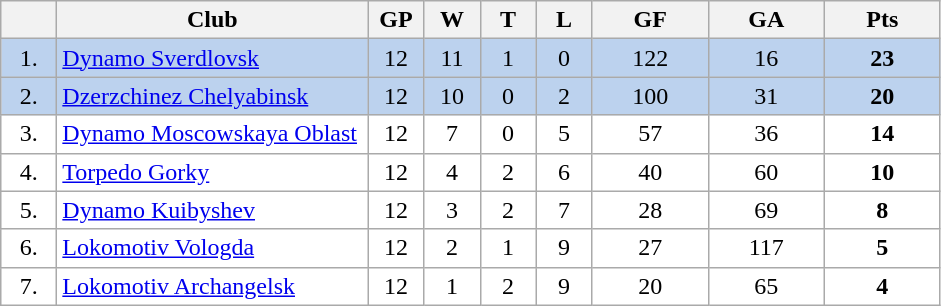<table class="wikitable">
<tr>
<th width="30"></th>
<th width="200">Club</th>
<th width="30">GP</th>
<th width="30">W</th>
<th width="30">T</th>
<th width="30">L</th>
<th width="70">GF</th>
<th width="70">GA</th>
<th width="70">Pts</th>
</tr>
<tr bgcolor="#BCD2EE" align="center">
<td>1.</td>
<td align="left"><a href='#'>Dynamo Sverdlovsk</a></td>
<td>12</td>
<td>11</td>
<td>1</td>
<td>0</td>
<td>122</td>
<td>16</td>
<td><strong>23</strong></td>
</tr>
<tr bgcolor="#BCD2EE" align="center">
<td>2.</td>
<td align="left"><a href='#'>Dzerzchinez Chelyabinsk</a></td>
<td>12</td>
<td>10</td>
<td>0</td>
<td>2</td>
<td>100</td>
<td>31</td>
<td><strong>20</strong></td>
</tr>
<tr bgcolor="#FFFFFF" align="center">
<td>3.</td>
<td align="left"><a href='#'>Dynamo Moscowskaya Oblast</a></td>
<td>12</td>
<td>7</td>
<td>0</td>
<td>5</td>
<td>57</td>
<td>36</td>
<td><strong>14</strong></td>
</tr>
<tr bgcolor="#FFFFFF" align="center">
<td>4.</td>
<td align="left"><a href='#'>Torpedo Gorky</a></td>
<td>12</td>
<td>4</td>
<td>2</td>
<td>6</td>
<td>40</td>
<td>60</td>
<td><strong>10</strong></td>
</tr>
<tr bgcolor="#FFFFFF" align="center">
<td>5.</td>
<td align="left"><a href='#'>Dynamo Kuibyshev</a></td>
<td>12</td>
<td>3</td>
<td>2</td>
<td>7</td>
<td>28</td>
<td>69</td>
<td><strong>8</strong></td>
</tr>
<tr bgcolor="#FFFFFF" align="center">
<td>6.</td>
<td align="left"><a href='#'>Lokomotiv Vologda</a></td>
<td>12</td>
<td>2</td>
<td>1</td>
<td>9</td>
<td>27</td>
<td>117</td>
<td><strong>5</strong></td>
</tr>
<tr bgcolor="#FFFFFF" align="center">
<td>7.</td>
<td align="left"><a href='#'>Lokomotiv Archangelsk</a></td>
<td>12</td>
<td>1</td>
<td>2</td>
<td>9</td>
<td>20</td>
<td>65</td>
<td><strong>4</strong></td>
</tr>
</table>
